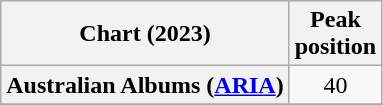<table class="wikitable plainrowheaders" style="text-align:center">
<tr>
<th scope="col">Chart (2023)</th>
<th scope="col">Peak<br>position</th>
</tr>
<tr>
<th scope="row">Australian Albums (<a href='#'>ARIA</a>)</th>
<td>40</td>
</tr>
<tr>
</tr>
<tr>
</tr>
<tr>
</tr>
<tr>
</tr>
</table>
